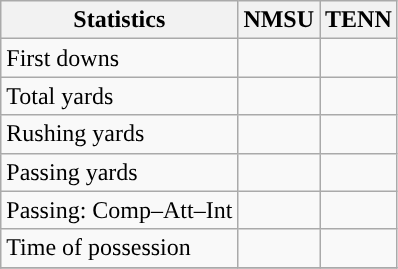<table class="wikitable" style="float: left;">
<tr>
<th>Statistics</th>
<th>NMSU</th>
<th>TENN</th>
</tr>
<tr>
<td>First downs</td>
<td></td>
<td></td>
</tr>
<tr>
<td>Total yards</td>
<td></td>
<td></td>
</tr>
<tr>
<td>Rushing yards</td>
<td></td>
<td></td>
</tr>
<tr>
<td>Passing yards</td>
<td></td>
<td></td>
</tr>
<tr>
<td>Passing: Comp–Att–Int</td>
<td></td>
<td></td>
</tr>
<tr>
<td>Time of possession</td>
<td></td>
<td></td>
</tr>
<tr>
</tr>
</table>
